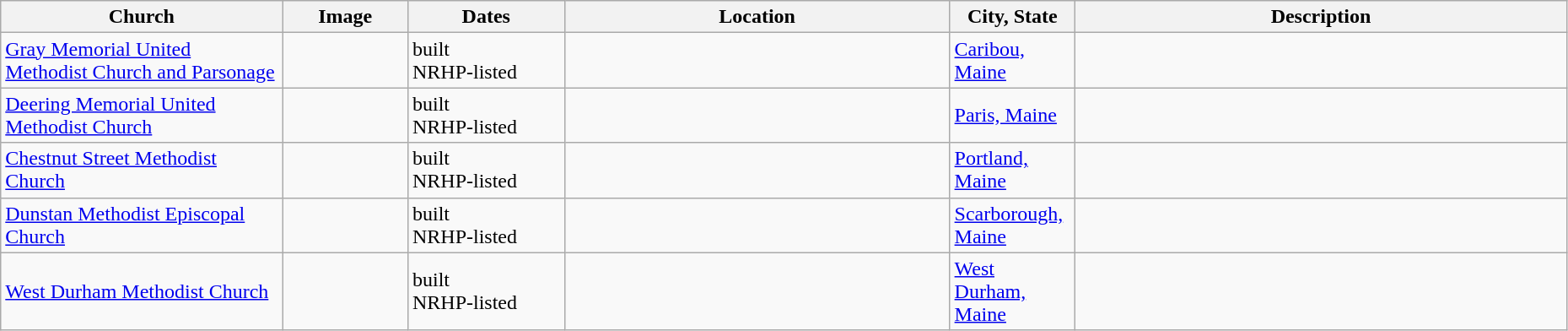<table class="wikitable sortable" style="width:98%">
<tr>
<th style="width:18%;"><strong>Church</strong></th>
<th style="width:8%;" class="unsortable"><strong>Image</strong></th>
<th style="width:10%;"><strong>Dates</strong></th>
<th><strong>Location</strong></th>
<th style="width:8%;"><strong>City, State</strong></th>
<th class="unsortable"><strong>Description</strong></th>
</tr>
<tr>
<td><a href='#'>Gray Memorial United Methodist Church and Parsonage</a></td>
<td></td>
<td>built<br> NRHP-listed</td>
<td></td>
<td><a href='#'>Caribou, Maine</a></td>
<td></td>
</tr>
<tr>
<td><a href='#'>Deering Memorial United Methodist Church</a></td>
<td></td>
<td>built<br> NRHP-listed</td>
<td></td>
<td><a href='#'>Paris, Maine</a></td>
<td></td>
</tr>
<tr>
<td><a href='#'>Chestnut Street Methodist Church</a></td>
<td></td>
<td>built<br> NRHP-listed</td>
<td></td>
<td><a href='#'>Portland, Maine</a></td>
<td></td>
</tr>
<tr>
<td><a href='#'>Dunstan Methodist Episcopal Church</a></td>
<td></td>
<td>built<br> NRHP-listed</td>
<td></td>
<td><a href='#'>Scarborough, Maine</a></td>
<td></td>
</tr>
<tr>
<td><a href='#'>West Durham Methodist Church</a></td>
<td></td>
<td>built<br> NRHP-listed</td>
<td></td>
<td><a href='#'>West Durham, Maine</a></td>
<td></td>
</tr>
</table>
